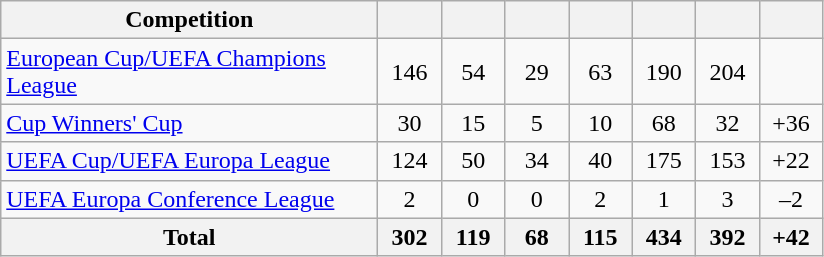<table class="wikitable" style="text-align: center;">
<tr>
<th width="244">Competition</th>
<th width="35"></th>
<th width="35"></th>
<th width="35"></th>
<th width="35"></th>
<th width="35"></th>
<th width="35"></th>
<th width="35"></th>
</tr>
<tr>
<td scope="row" align="left"><a href='#'>European Cup/UEFA Champions League</a></td>
<td>146</td>
<td>54</td>
<td>29</td>
<td>63</td>
<td>190</td>
<td>204</td>
<td></td>
</tr>
<tr>
<td scope="row" align="left"><a href='#'>Cup Winners' Cup</a></td>
<td>30</td>
<td>15</td>
<td>5</td>
<td>10</td>
<td>68</td>
<td>32</td>
<td>+36</td>
</tr>
<tr>
<td scope="row" align="left"><a href='#'>UEFA Cup/UEFA Europa League</a></td>
<td>124</td>
<td>50</td>
<td>34</td>
<td>40</td>
<td>175</td>
<td>153</td>
<td>+22</td>
</tr>
<tr>
<td scope="row" align="left"><a href='#'>UEFA Europa Conference League</a></td>
<td>2</td>
<td>0</td>
<td>0</td>
<td>2</td>
<td>1</td>
<td>3</td>
<td>–2</td>
</tr>
<tr class="sortbottom">
<th>Total</th>
<th>302</th>
<th>119</th>
<th>68</th>
<th>115</th>
<th>434</th>
<th>392</th>
<th>+42</th>
</tr>
</table>
